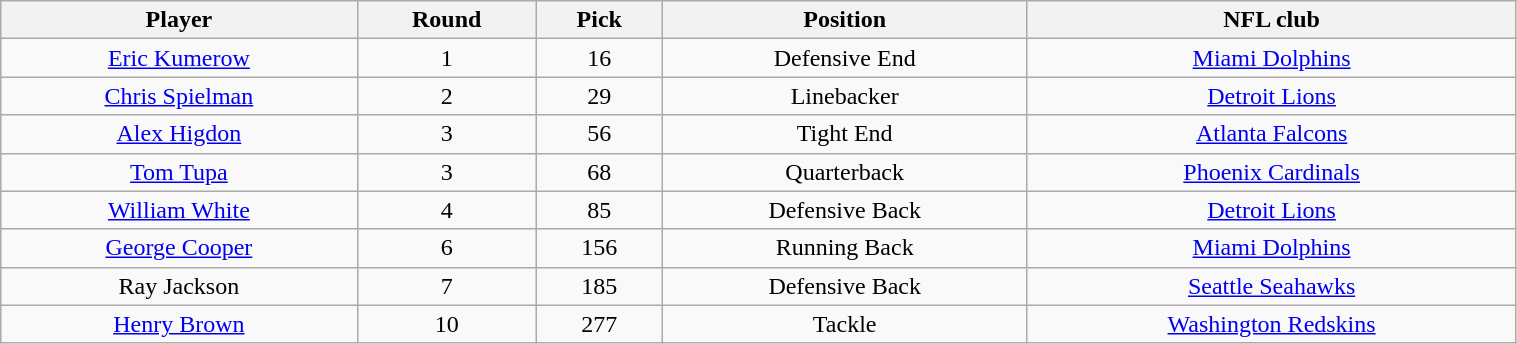<table class="wikitable" width="80%">
<tr>
<th>Player</th>
<th>Round</th>
<th>Pick</th>
<th>Position</th>
<th>NFL club</th>
</tr>
<tr align="center" bgcolor="">
<td><a href='#'>Eric Kumerow</a></td>
<td>1</td>
<td>16</td>
<td>Defensive End</td>
<td><a href='#'>Miami Dolphins</a></td>
</tr>
<tr align="center" bgcolor="">
<td><a href='#'>Chris Spielman</a></td>
<td>2</td>
<td>29</td>
<td>Linebacker</td>
<td><a href='#'>Detroit Lions</a></td>
</tr>
<tr align="center" bgcolor="">
<td><a href='#'>Alex Higdon</a></td>
<td>3</td>
<td>56</td>
<td>Tight End</td>
<td><a href='#'>Atlanta Falcons</a></td>
</tr>
<tr align="center" bgcolor="">
<td><a href='#'>Tom Tupa</a></td>
<td>3</td>
<td>68</td>
<td>Quarterback</td>
<td><a href='#'>Phoenix Cardinals</a></td>
</tr>
<tr align="center" bgcolor="">
<td><a href='#'>William White</a></td>
<td>4</td>
<td>85</td>
<td>Defensive Back</td>
<td><a href='#'>Detroit Lions</a></td>
</tr>
<tr align="center" bgcolor="">
<td><a href='#'>George Cooper</a></td>
<td>6</td>
<td>156</td>
<td>Running Back</td>
<td><a href='#'>Miami Dolphins</a></td>
</tr>
<tr align="center" bgcolor="">
<td>Ray Jackson</td>
<td>7</td>
<td>185</td>
<td>Defensive Back</td>
<td><a href='#'>Seattle Seahawks</a></td>
</tr>
<tr align="center" bgcolor="">
<td><a href='#'>Henry Brown</a></td>
<td>10</td>
<td>277</td>
<td>Tackle</td>
<td><a href='#'>Washington Redskins</a></td>
</tr>
</table>
